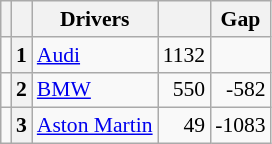<table class="wikitable" style="font-size: 90%;">
<tr>
<th></th>
<th></th>
<th>Drivers</th>
<th></th>
<th>Gap</th>
</tr>
<tr>
<td align="left"></td>
<th>1</th>
<td> <a href='#'>Audi</a></td>
<td align="right">1132</td>
<td align="right"></td>
</tr>
<tr>
<td align="left"></td>
<th>2</th>
<td> <a href='#'>BMW</a></td>
<td align="right">550</td>
<td align="right">-582</td>
</tr>
<tr>
<td align="left"></td>
<th>3</th>
<td> <a href='#'>Aston Martin</a></td>
<td align="right">49</td>
<td align="right">-1083</td>
</tr>
</table>
